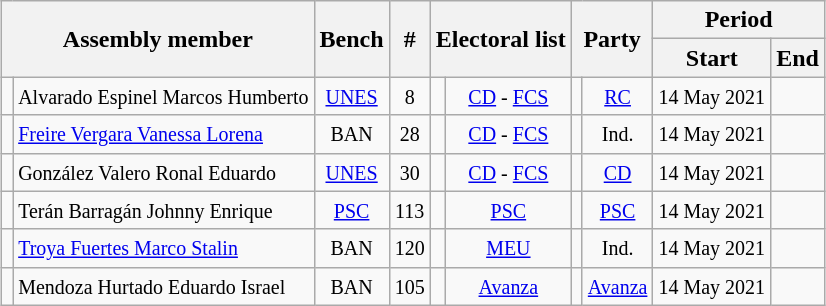<table class="wikitable sortable" style="text-align:center; margin:auto;">
<tr>
<th colspan="2" rowspan="2">Assembly member</th>
<th rowspan="2">Bench</th>
<th rowspan="2">#</th>
<th colspan="2" rowspan="2">Electoral list</th>
<th colspan="2" rowspan="2">Party</th>
<th colspan="2">Period</th>
</tr>
<tr>
<th>Start</th>
<th>End</th>
</tr>
<tr>
<td></td>
<td align="left"><small>Alvarado Espinel Marcos Humberto</small></td>
<td><small><a href='#'>UNES</a></small></td>
<td><small>8</small></td>
<td></td>
<td><small><a href='#'>CD</a> - <a href='#'>FCS</a></small></td>
<td></td>
<td><small><a href='#'>RC</a></small></td>
<td><small>14 May 2021</small></td>
<td></td>
</tr>
<tr>
<td></td>
<td align="left"><small><a href='#'>Freire Vergara Vanessa Lorena</a></small></td>
<td><small>BAN</small></td>
<td><small>28</small></td>
<td></td>
<td><small><a href='#'>CD</a> - <a href='#'>FCS</a></small></td>
<td></td>
<td><small>Ind.</small></td>
<td><small>14 May 2021</small></td>
<td></td>
</tr>
<tr>
<td></td>
<td align="left"><small>González Valero Ronal Eduardo</small></td>
<td><small><a href='#'>UNES</a></small></td>
<td><small>30</small></td>
<td></td>
<td><small><a href='#'>CD</a> - <a href='#'>FCS</a></small></td>
<td></td>
<td><small><a href='#'>CD</a></small></td>
<td><small>14 May 2021</small></td>
<td></td>
</tr>
<tr>
<td></td>
<td align="left"><small>Terán Barragán Johnny Enrique</small></td>
<td><small><a href='#'>PSC</a></small></td>
<td><small>113</small></td>
<td></td>
<td><small><a href='#'>PSC</a></small></td>
<td></td>
<td><small><a href='#'>PSC</a></small></td>
<td><small>14 May 2021</small></td>
<td></td>
</tr>
<tr>
<td></td>
<td align="left"><a href='#'><small>Troya Fuertes Marco Stalin</small></a></td>
<td><small>BAN</small></td>
<td><small>120</small></td>
<td></td>
<td><small><a href='#'>MEU</a></small></td>
<td></td>
<td><small>Ind.</small></td>
<td><small>14 May 2021</small></td>
<td></td>
</tr>
<tr>
<td></td>
<td align="left"><small>Mendoza Hurtado Eduardo Israel</small></td>
<td><small>BAN</small></td>
<td><small>105</small></td>
<td></td>
<td><small><a href='#'>Avanza</a></small></td>
<td></td>
<td><small><a href='#'>Avanza</a></small></td>
<td><small>14 May 2021</small></td>
<td></td>
</tr>
</table>
